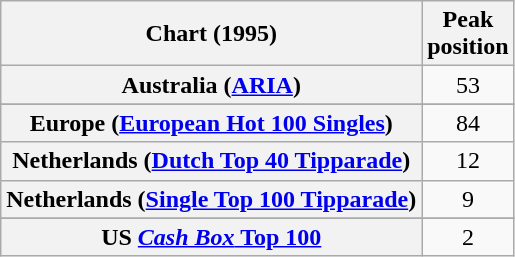<table class="wikitable sortable plainrowheaders" style="text-align:center">
<tr>
<th>Chart (1995)</th>
<th>Peak<br>position</th>
</tr>
<tr>
<th scope="row">Australia (<a href='#'>ARIA</a>)</th>
<td>53</td>
</tr>
<tr>
</tr>
<tr>
</tr>
<tr>
<th scope="row">Europe (<a href='#'>European Hot 100 Singles</a>)</th>
<td>84</td>
</tr>
<tr>
<th scope="row">Netherlands (<a href='#'>Dutch Top 40 Tipparade</a>)</th>
<td>12</td>
</tr>
<tr>
<th scope="row">Netherlands (<a href='#'>Single Top 100 Tipparade</a>)</th>
<td>9</td>
</tr>
<tr>
</tr>
<tr>
</tr>
<tr>
</tr>
<tr>
</tr>
<tr>
</tr>
<tr>
</tr>
<tr>
</tr>
<tr>
</tr>
<tr>
</tr>
<tr>
</tr>
<tr>
<th scope="row">US <a href='#'><em>Cash Box</em> Top 100</a></th>
<td>2</td>
</tr>
</table>
